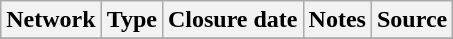<table class="wikitable sortable">
<tr>
<th>Network</th>
<th>Type</th>
<th>Closure date</th>
<th>Notes</th>
<th>Source</th>
</tr>
<tr>
</tr>
</table>
